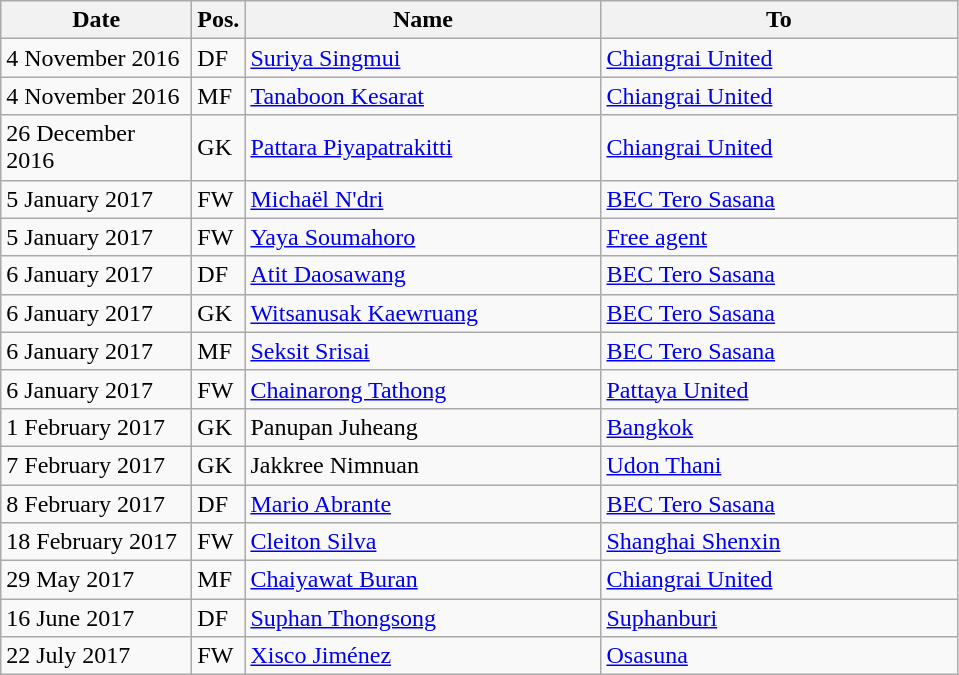<table class="wikitable">
<tr>
<th width="120">Date</th>
<th>Pos.</th>
<th width="230">Name</th>
<th width="230">To</th>
</tr>
<tr>
<td>4 November 2016</td>
<td>DF</td>
<td> <a href='#'>Suriya Singmui</a></td>
<td> <a href='#'>Chiangrai United</a></td>
</tr>
<tr>
<td>4 November 2016</td>
<td>MF</td>
<td> <a href='#'>Tanaboon Kesarat</a></td>
<td> <a href='#'>Chiangrai United</a></td>
</tr>
<tr>
<td>26 December 2016</td>
<td>GK</td>
<td> <a href='#'>Pattara Piyapatrakitti</a></td>
<td> <a href='#'>Chiangrai United</a></td>
</tr>
<tr>
<td>5 January 2017</td>
<td>FW</td>
<td> <a href='#'>Michaël N'dri</a></td>
<td> <a href='#'>BEC Tero Sasana</a></td>
</tr>
<tr>
<td>5 January 2017</td>
<td>FW</td>
<td> <a href='#'>Yaya Soumahoro</a></td>
<td> <a href='#'>Free agent</a></td>
</tr>
<tr>
<td>6 January 2017</td>
<td>DF</td>
<td> <a href='#'>Atit Daosawang</a></td>
<td> <a href='#'>BEC Tero Sasana</a></td>
</tr>
<tr>
<td>6 January 2017</td>
<td>GK</td>
<td> <a href='#'>Witsanusak Kaewruang</a></td>
<td> <a href='#'>BEC Tero Sasana</a></td>
</tr>
<tr>
<td>6 January 2017</td>
<td>MF</td>
<td> <a href='#'>Seksit Srisai</a></td>
<td> <a href='#'>BEC Tero Sasana</a></td>
</tr>
<tr>
<td>6 January 2017</td>
<td>FW</td>
<td> <a href='#'>Chainarong Tathong</a></td>
<td> <a href='#'>Pattaya United</a></td>
</tr>
<tr>
<td>1 February 2017</td>
<td>GK</td>
<td> Panupan Juheang</td>
<td> <a href='#'>Bangkok</a></td>
</tr>
<tr>
<td>7 February 2017</td>
<td>GK</td>
<td> Jakkree Nimnuan</td>
<td> <a href='#'>Udon Thani</a></td>
</tr>
<tr>
<td>8 February 2017</td>
<td>DF</td>
<td> <a href='#'>Mario Abrante</a></td>
<td> <a href='#'>BEC Tero Sasana</a></td>
</tr>
<tr>
<td>18 February 2017</td>
<td>FW</td>
<td> <a href='#'>Cleiton Silva</a></td>
<td> <a href='#'>Shanghai Shenxin</a></td>
</tr>
<tr>
<td>29 May 2017</td>
<td>MF</td>
<td> <a href='#'>Chaiyawat Buran</a></td>
<td> <a href='#'>Chiangrai United</a></td>
</tr>
<tr>
<td>16 June 2017</td>
<td>DF</td>
<td> <a href='#'>Suphan Thongsong</a></td>
<td> <a href='#'>Suphanburi</a></td>
</tr>
<tr>
<td>22 July 2017</td>
<td>FW</td>
<td> <a href='#'>Xisco Jiménez</a></td>
<td> <a href='#'>Osasuna</a></td>
</tr>
</table>
